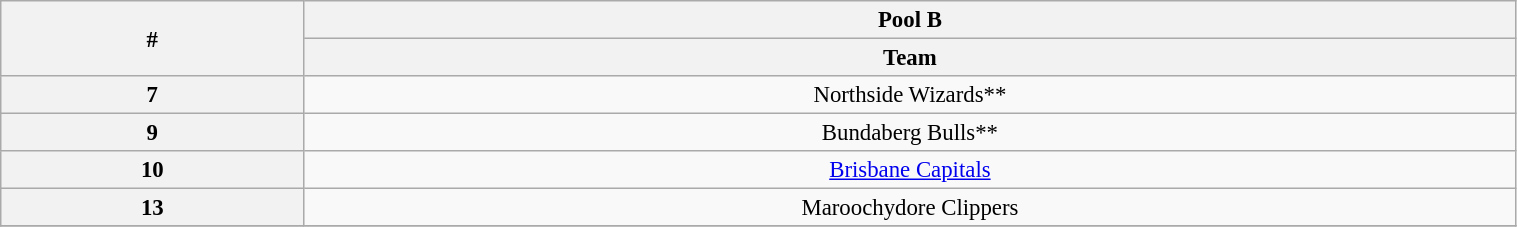<table class="wikitable" width="80%" style="font-size:95%; text-align:center">
<tr>
<th width="5%" rowspan=2>#</th>
<th colspan="1" align="center">Pool B</th>
</tr>
<tr>
<th width="20%">Team</th>
</tr>
<tr>
<th>7</th>
<td align=center>Northside Wizards**</td>
</tr>
<tr>
<th>9</th>
<td align=center>Bundaberg Bulls**</td>
</tr>
<tr>
<th>10</th>
<td align=center><a href='#'>Brisbane Capitals</a></td>
</tr>
<tr>
<th>13</th>
<td align=center>Maroochydore Clippers</td>
</tr>
<tr>
</tr>
</table>
